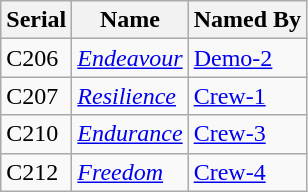<table class="wikitable">
<tr>
<th align=center>Serial</th>
<th align=center>Name</th>
<th align=center>Named By</th>
</tr>
<tr>
<td>C206</td>
<td><em><a href='#'>Endeavour</a></em></td>
<td><a href='#'>Demo-2</a></td>
</tr>
<tr>
<td>C207</td>
<td><em><a href='#'>Resilience</a></em></td>
<td><a href='#'>Crew-1</a></td>
</tr>
<tr>
<td>C210</td>
<td><em><a href='#'>Endurance</a></em></td>
<td><a href='#'>Crew-3</a></td>
</tr>
<tr>
<td>C212</td>
<td><em><a href='#'>Freedom</a></em></td>
<td><a href='#'>Crew-4</a></td>
</tr>
</table>
